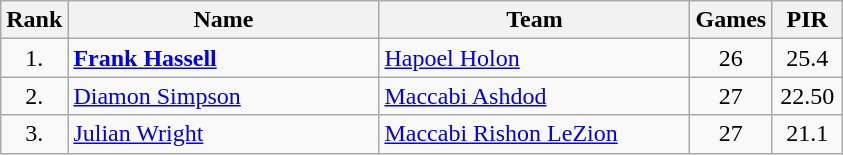<table class="wikitable sortable" style="text-align: center">
<tr>
<th>Rank</th>
<th width=200>Name</th>
<th width=200>Team</th>
<th>Games</th>
<th width=40>PIR</th>
</tr>
<tr>
<td>1.</td>
<td align="left"> <strong><a href='#'>Frank Hassell</a></strong></td>
<td align="left"><a href='#'>Hapoel Holon</a></td>
<td>26</td>
<td>25.4</td>
</tr>
<tr>
<td>2.</td>
<td align="left"> <a href='#'>Diamon Simpson</a></td>
<td align="left"><a href='#'>Maccabi Ashdod</a></td>
<td>27</td>
<td>22.50</td>
</tr>
<tr>
<td>3.</td>
<td align="left"> <a href='#'>Julian Wright</a></td>
<td align="left"><a href='#'>Maccabi Rishon LeZion</a></td>
<td>27</td>
<td>21.1</td>
</tr>
</table>
